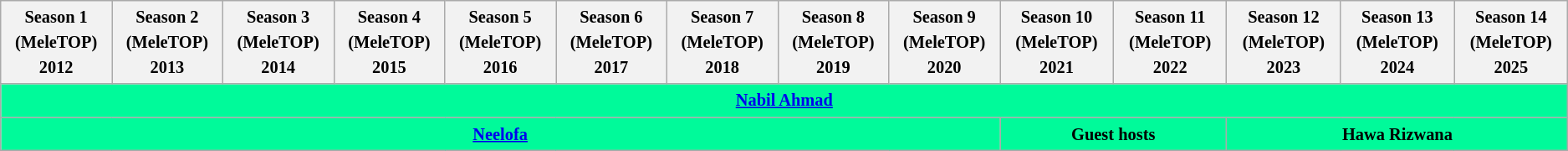<table class="wikitable" style="text-align: center; font-size:85%; line-height:20px;">
<tr>
<th>Season 1 (MeleTOP)<br>2012</th>
<th>Season 2 (MeleTOP)<br>2013</th>
<th>Season 3 (MeleTOP)<br>2014</th>
<th>Season 4 (MeleTOP)<br>2015</th>
<th>Season 5 (MeleTOP)<br>2016</th>
<th>Season 6 (MeleTOP)<br>2017</th>
<th>Season 7 (MeleTOP)<br>2018</th>
<th>Season 8 (MeleTOP)<br>2019</th>
<th>Season 9 (MeleTOP)<br>2020</th>
<th>Season 10 (MeleTOP)<br>2021</th>
<th>Season 11 (MeleTOP)<br>2022</th>
<th>Season 12 (MeleTOP)<br>2023</th>
<th>Season 13 (MeleTOP)<br>2024</th>
<th>Season 14 (MeleTOP)<br>2025</th>
</tr>
<tr>
<th colspan="14" style="background:#00FA9A" ;><a href='#'>Nabil Ahmad</a></th>
</tr>
<tr>
<th colspan="9"style="background:#00FA9A"; colspan="8"><a href='#'>Neelofa</a></th>
<th colspan="2" style="background:#00FA9A" ;>Guest hosts</th>
<th colspan="3"style="background:#00FA9A";  colspan="4">Hawa Rizwana</th>
</tr>
</table>
